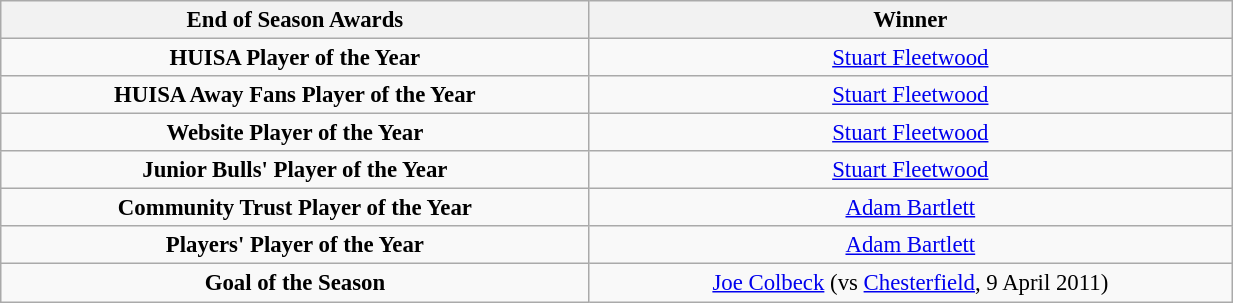<table class="wikitable" style="text-align:center; font-size:95%;width:65%; text-align:left">
<tr>
<th>End of Season Awards</th>
<th>Winner</th>
</tr>
<tr --->
<td align="center"><strong>HUISA Player of the Year</strong></td>
<td align="center"><a href='#'>Stuart Fleetwood</a></td>
</tr>
<tr --->
<td align="center"><strong>HUISA Away Fans Player of the Year</strong></td>
<td align="center"><a href='#'>Stuart Fleetwood</a></td>
</tr>
<tr --->
<td align="center"><strong>Website Player of the Year</strong></td>
<td align="center"><a href='#'>Stuart Fleetwood</a></td>
</tr>
<tr --->
<td align="center"><strong>Junior Bulls' Player of the Year</strong></td>
<td align="center"><a href='#'>Stuart Fleetwood</a></td>
</tr>
<tr --->
<td align="center"><strong>Community Trust Player of the Year</strong></td>
<td align="center"><a href='#'>Adam Bartlett</a></td>
</tr>
<tr --->
<td align="center"><strong>Players' Player of the Year</strong></td>
<td align="center"><a href='#'>Adam Bartlett</a></td>
</tr>
<tr --->
<td align="center"><strong>Goal of the Season</strong></td>
<td align="center"><a href='#'>Joe Colbeck</a> (vs <a href='#'>Chesterfield</a>, 9 April 2011)</td>
</tr>
</table>
